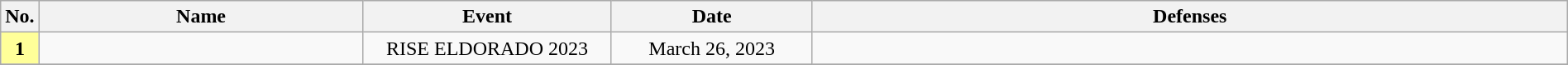<table class="wikitable" style="width:100%; font-size:100%;">
<tr>
<th style= width:1%;">No.</th>
<th style= width:21%;">Name</th>
<th style= width:16%;">Event</th>
<th style=width:13%;">Date</th>
<th style= width:49%;">Defenses</th>
</tr>
<tr>
<td align=center bgcolor="#FFFF99"><strong>1</strong></td>
<td align=left><br></td>
<td align=center>RISE ELDORADO 2023<br></td>
<td align=center>March 26, 2023</td>
<td align=left><br></td>
</tr>
<tr>
</tr>
</table>
